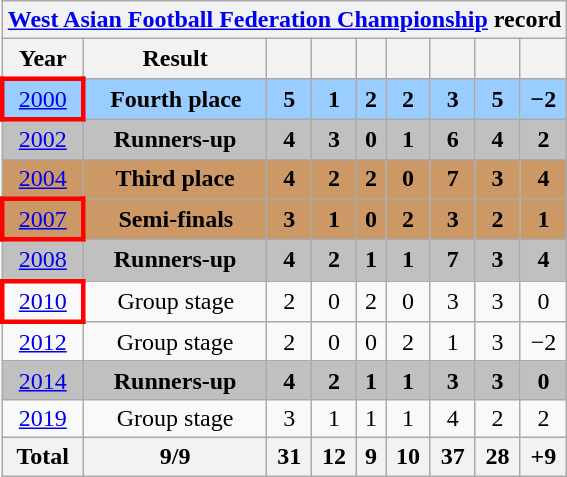<table class="wikitable" style="text-align: center;">
<tr>
<th colspan=10><a href='#'>West Asian Football Federation Championship</a> record</th>
</tr>
<tr>
<th>Year</th>
<th>Result</th>
<th></th>
<th></th>
<th></th>
<th></th>
<th></th>
<th></th>
<th></th>
</tr>
<tr bgcolor=#9acdff>
<td style="border: 3px solid red"> <a href='#'>2000</a></td>
<td><strong>Fourth place</strong></td>
<td><strong>5</strong></td>
<td><strong>1</strong></td>
<td><strong>2</strong></td>
<td><strong>2</strong></td>
<td><strong>3</strong></td>
<td><strong>5</strong></td>
<td><strong>−2</strong></td>
</tr>
<tr bgcolor=silver>
<td> <a href='#'>2002</a></td>
<td><strong>Runners-up</strong></td>
<td><strong>4</strong></td>
<td><strong>3</strong></td>
<td><strong>0</strong></td>
<td><strong>1</strong></td>
<td><strong>6</strong></td>
<td><strong>4</strong></td>
<td><strong>2</strong></td>
</tr>
<tr bgcolor="#cc9966">
<td> <a href='#'>2004</a></td>
<td><strong>Third place</strong></td>
<td><strong>4</strong></td>
<td><strong>2</strong></td>
<td><strong>2</strong></td>
<td><strong>0</strong></td>
<td><strong>7</strong></td>
<td><strong>3</strong></td>
<td><strong>4</strong></td>
</tr>
<tr bgcolor="#cc9966">
<td style="border: 3px solid red"> <a href='#'>2007</a></td>
<td><strong>Semi-finals</strong></td>
<td><strong>3</strong></td>
<td><strong>1</strong></td>
<td><strong>0</strong></td>
<td><strong>2</strong></td>
<td><strong>3</strong></td>
<td><strong>2</strong></td>
<td><strong>1</strong></td>
</tr>
<tr bgcolor=silver>
<td> <a href='#'>2008</a></td>
<td><strong>Runners-up</strong></td>
<td><strong>4</strong></td>
<td><strong>2</strong></td>
<td><strong>1</strong></td>
<td><strong>1</strong></td>
<td><strong>7</strong></td>
<td><strong>3</strong></td>
<td><strong>4</strong></td>
</tr>
<tr>
<td style="border: 3px solid red"> <a href='#'>2010</a></td>
<td>Group stage</td>
<td>2</td>
<td>0</td>
<td>2</td>
<td>0</td>
<td>3</td>
<td>3</td>
<td>0</td>
</tr>
<tr>
<td> <a href='#'>2012</a></td>
<td>Group stage</td>
<td>2</td>
<td>0</td>
<td>0</td>
<td>2</td>
<td>1</td>
<td>3</td>
<td>−2</td>
</tr>
<tr bgcolor=silver>
<td> <a href='#'>2014</a></td>
<td><strong>Runners-up</strong></td>
<td><strong>4</strong></td>
<td><strong>2</strong></td>
<td><strong>1</strong></td>
<td><strong>1</strong></td>
<td><strong>3</strong></td>
<td><strong>3</strong></td>
<td><strong>0</strong></td>
</tr>
<tr>
<td> <a href='#'>2019</a></td>
<td>Group stage</td>
<td>3</td>
<td>1</td>
<td>1</td>
<td>1</td>
<td>4</td>
<td>2</td>
<td>2</td>
</tr>
<tr>
<th>Total</th>
<th>9/9</th>
<th>31</th>
<th>12</th>
<th>9</th>
<th>10</th>
<th>37</th>
<th>28</th>
<th>+9</th>
</tr>
</table>
